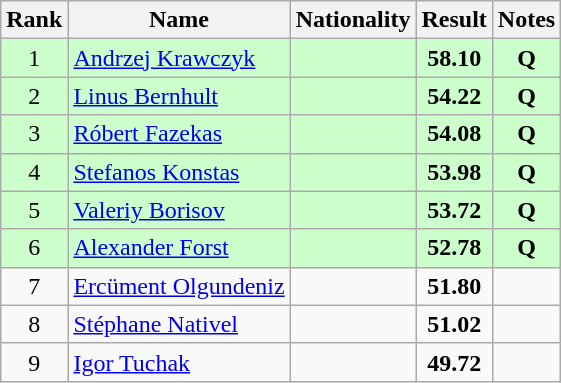<table class="wikitable sortable" style="text-align:center">
<tr>
<th>Rank</th>
<th>Name</th>
<th>Nationality</th>
<th>Result</th>
<th>Notes</th>
</tr>
<tr bgcolor=ccffcc>
<td>1</td>
<td align=left><a href='#'>Andrzej Krawczyk</a></td>
<td align=left></td>
<td><strong>58.10</strong></td>
<td><strong>Q</strong></td>
</tr>
<tr bgcolor=ccffcc>
<td>2</td>
<td align=left><a href='#'>Linus Bernhult</a></td>
<td align=left></td>
<td><strong>54.22</strong></td>
<td><strong>Q</strong></td>
</tr>
<tr bgcolor=ccffcc>
<td>3</td>
<td align=left><a href='#'>Róbert Fazekas</a></td>
<td align=left></td>
<td><strong>54.08</strong></td>
<td><strong>Q</strong></td>
</tr>
<tr bgcolor=ccffcc>
<td>4</td>
<td align=left><a href='#'>Stefanos Konstas</a></td>
<td align=left></td>
<td><strong>53.98</strong></td>
<td><strong>Q</strong></td>
</tr>
<tr bgcolor=ccffcc>
<td>5</td>
<td align=left><a href='#'>Valeriy Borisov</a></td>
<td align=left></td>
<td><strong>53.72</strong></td>
<td><strong>Q</strong></td>
</tr>
<tr bgcolor=ccffcc>
<td>6</td>
<td align=left><a href='#'>Alexander Forst</a></td>
<td align=left></td>
<td><strong>52.78</strong></td>
<td><strong>Q</strong></td>
</tr>
<tr>
<td>7</td>
<td align=left><a href='#'>Ercüment Olgundeniz</a></td>
<td align=left></td>
<td><strong>51.80</strong></td>
<td></td>
</tr>
<tr>
<td>8</td>
<td align=left><a href='#'>Stéphane Nativel</a></td>
<td align=left></td>
<td><strong>51.02</strong></td>
<td></td>
</tr>
<tr>
<td>9</td>
<td align=left><a href='#'>Igor Tuchak</a></td>
<td align=left></td>
<td><strong>49.72</strong></td>
<td></td>
</tr>
</table>
